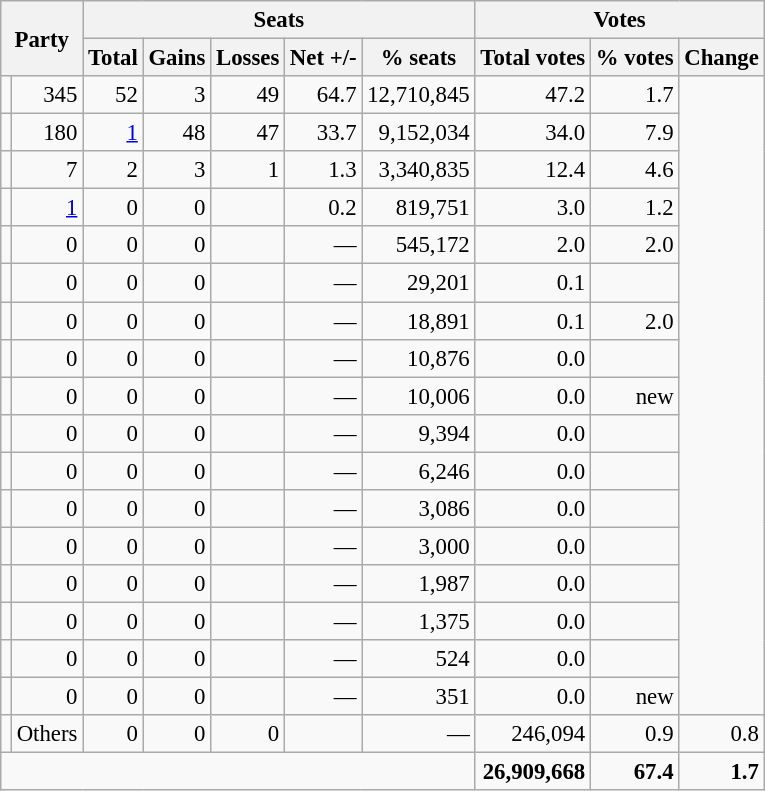<table class="wikitable sortable" style="text-align:right; font-size:95%;">
<tr>
<th colspan="2" rowspan="2">Party</th>
<th colspan="5">Seats</th>
<th colspan="3">Votes</th>
</tr>
<tr>
<th>Total</th>
<th>Gains</th>
<th>Losses</th>
<th>Net +/-</th>
<th>% seats</th>
<th>Total votes</th>
<th>% votes</th>
<th>Change</th>
</tr>
<tr>
<td></td>
<td>345</td>
<td>52</td>
<td>3</td>
<td>49</td>
<td>64.7</td>
<td>12,710,845</td>
<td>47.2</td>
<td>1.7</td>
</tr>
<tr>
<td></td>
<td>180</td>
<td><a href='#'>1</a></td>
<td>48</td>
<td>47</td>
<td>33.7</td>
<td>9,152,034</td>
<td>34.0</td>
<td>7.9</td>
</tr>
<tr>
<td></td>
<td>7</td>
<td>2</td>
<td>3</td>
<td>1</td>
<td>1.3</td>
<td>3,340,835</td>
<td>12.4</td>
<td>4.6</td>
</tr>
<tr>
<td></td>
<td><a href='#'>1</a></td>
<td>0</td>
<td>0</td>
<td></td>
<td>0.2</td>
<td>819,751</td>
<td>3.0</td>
<td>1.2</td>
</tr>
<tr>
<td></td>
<td>0</td>
<td>0</td>
<td>0</td>
<td></td>
<td>—</td>
<td>545,172</td>
<td>2.0</td>
<td>2.0</td>
</tr>
<tr>
<td></td>
<td>0</td>
<td>0</td>
<td>0</td>
<td></td>
<td>—</td>
<td>29,201</td>
<td>0.1</td>
<td></td>
</tr>
<tr>
<td></td>
<td>0</td>
<td>0</td>
<td>0</td>
<td></td>
<td>—</td>
<td>18,891</td>
<td>0.1</td>
<td>2.0</td>
</tr>
<tr>
<td></td>
<td>0</td>
<td>0</td>
<td>0</td>
<td></td>
<td>—</td>
<td>10,876</td>
<td>0.0</td>
<td></td>
</tr>
<tr>
<td></td>
<td>0</td>
<td>0</td>
<td>0</td>
<td></td>
<td>—</td>
<td>10,006</td>
<td>0.0</td>
<td>new</td>
</tr>
<tr>
<td></td>
<td>0</td>
<td>0</td>
<td>0</td>
<td></td>
<td>—</td>
<td>9,394</td>
<td>0.0</td>
<td></td>
</tr>
<tr>
<td></td>
<td>0</td>
<td>0</td>
<td>0</td>
<td></td>
<td>—</td>
<td>6,246</td>
<td>0.0</td>
<td></td>
</tr>
<tr>
<td></td>
<td>0</td>
<td>0</td>
<td>0</td>
<td></td>
<td>—</td>
<td>3,086</td>
<td>0.0</td>
<td></td>
</tr>
<tr>
<td></td>
<td>0</td>
<td>0</td>
<td>0</td>
<td></td>
<td>—</td>
<td>3,000</td>
<td>0.0</td>
<td></td>
</tr>
<tr>
<td></td>
<td>0</td>
<td>0</td>
<td>0</td>
<td></td>
<td>—</td>
<td>1,987</td>
<td>0.0</td>
<td></td>
</tr>
<tr>
<td></td>
<td>0</td>
<td>0</td>
<td>0</td>
<td></td>
<td>—</td>
<td>1,375</td>
<td>0.0</td>
<td></td>
</tr>
<tr>
<td></td>
<td>0</td>
<td>0</td>
<td>0</td>
<td></td>
<td>—</td>
<td>524</td>
<td>0.0</td>
<td></td>
</tr>
<tr>
<td></td>
<td>0</td>
<td>0</td>
<td>0</td>
<td></td>
<td>—</td>
<td>351</td>
<td>0.0</td>
<td>new</td>
</tr>
<tr>
<td></td>
<td align=left>Others</td>
<td>0</td>
<td>0</td>
<td>0</td>
<td></td>
<td>—</td>
<td>246,094</td>
<td>0.9</td>
<td>0.8</td>
</tr>
<tr>
<td colspan="7" rowspan="1" style="text-align:right"></td>
<td align="right"><strong>26,909,668</strong></td>
<td align="right"><strong>67.4</strong></td>
<td align="right"><strong>1.7</strong></td>
</tr>
</table>
